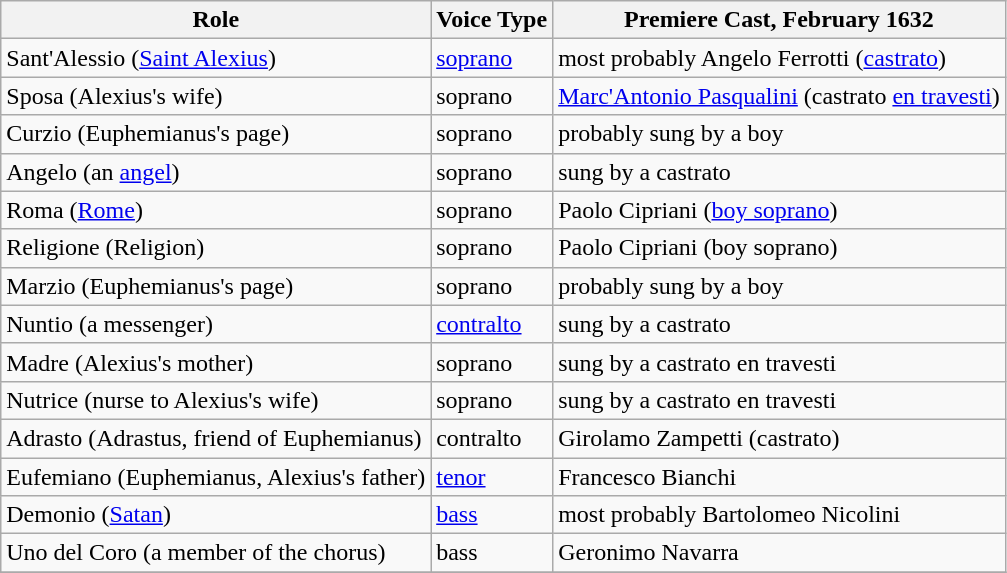<table class="wikitable">
<tr>
<th>Role</th>
<th>Voice Type</th>
<th>Premiere Cast, February 1632</th>
</tr>
<tr>
<td>Sant'Alessio (<a href='#'>Saint Alexius</a>)</td>
<td><a href='#'>soprano</a></td>
<td>most probably Angelo Ferrotti (<a href='#'>castrato</a>)</td>
</tr>
<tr>
<td>Sposa (Alexius's wife)</td>
<td>soprano</td>
<td><a href='#'>Marc'Antonio Pasqualini</a> (castrato <a href='#'>en travesti</a>)</td>
</tr>
<tr>
<td>Curzio (Euphemianus's page)</td>
<td>soprano</td>
<td>probably sung by a boy</td>
</tr>
<tr>
<td>Angelo (an <a href='#'>angel</a>)</td>
<td>soprano</td>
<td>sung by a castrato</td>
</tr>
<tr>
<td>Roma (<a href='#'>Rome</a>)</td>
<td>soprano</td>
<td>Paolo Cipriani (<a href='#'>boy soprano</a>)</td>
</tr>
<tr>
<td>Religione (Religion)</td>
<td>soprano</td>
<td>Paolo Cipriani (boy soprano)</td>
</tr>
<tr>
<td>Marzio (Euphemianus's page)</td>
<td>soprano</td>
<td>probably sung by a boy</td>
</tr>
<tr>
<td>Nuntio (a messenger)</td>
<td><a href='#'>contralto</a></td>
<td>sung by a castrato</td>
</tr>
<tr>
<td>Madre (Alexius's mother)</td>
<td>soprano</td>
<td>sung by a castrato en travesti</td>
</tr>
<tr>
<td>Nutrice (nurse to Alexius's wife)</td>
<td>soprano</td>
<td>sung by a castrato en travesti</td>
</tr>
<tr>
<td>Adrasto (Adrastus, friend of Euphemianus)</td>
<td>contralto</td>
<td>Girolamo Zampetti (castrato)</td>
</tr>
<tr>
<td>Eufemiano (Euphemianus, Alexius's father)</td>
<td><a href='#'>tenor</a></td>
<td>Francesco Bianchi</td>
</tr>
<tr>
<td>Demonio (<a href='#'>Satan</a>)</td>
<td><a href='#'>bass</a></td>
<td>most probably Bartolomeo Nicolini</td>
</tr>
<tr>
<td>Uno del Coro (a member of the chorus)</td>
<td>bass</td>
<td>Geronimo Navarra</td>
</tr>
<tr>
</tr>
</table>
